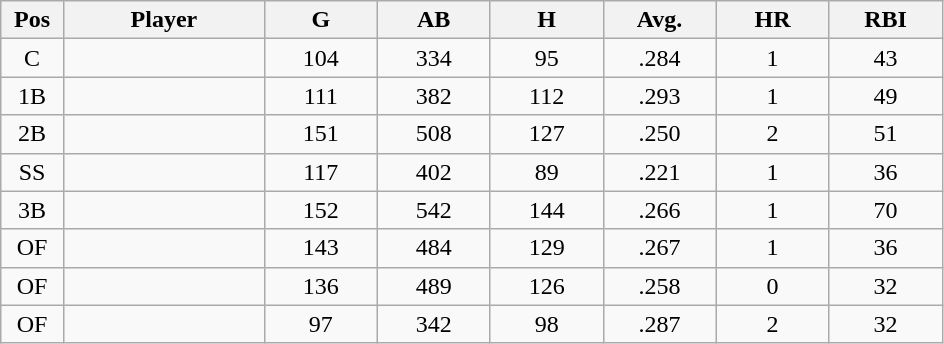<table class="wikitable sortable">
<tr>
<th bgcolor="#DDDDFF" width="5%">Pos</th>
<th bgcolor="#DDDDFF" width="16%">Player</th>
<th bgcolor="#DDDDFF" width="9%">G</th>
<th bgcolor="#DDDDFF" width="9%">AB</th>
<th bgcolor="#DDDDFF" width="9%">H</th>
<th bgcolor="#DDDDFF" width="9%">Avg.</th>
<th bgcolor="#DDDDFF" width="9%">HR</th>
<th bgcolor="#DDDDFF" width="9%">RBI</th>
</tr>
<tr align="center">
<td>C</td>
<td></td>
<td>104</td>
<td>334</td>
<td>95</td>
<td>.284</td>
<td>1</td>
<td>43</td>
</tr>
<tr align="center">
<td>1B</td>
<td></td>
<td>111</td>
<td>382</td>
<td>112</td>
<td>.293</td>
<td>1</td>
<td>49</td>
</tr>
<tr align="center">
<td>2B</td>
<td></td>
<td>151</td>
<td>508</td>
<td>127</td>
<td>.250</td>
<td>2</td>
<td>51</td>
</tr>
<tr align="center">
<td>SS</td>
<td></td>
<td>117</td>
<td>402</td>
<td>89</td>
<td>.221</td>
<td>1</td>
<td>36</td>
</tr>
<tr align="center">
<td>3B</td>
<td></td>
<td>152</td>
<td>542</td>
<td>144</td>
<td>.266</td>
<td>1</td>
<td>70</td>
</tr>
<tr align="center">
<td>OF</td>
<td></td>
<td>143</td>
<td>484</td>
<td>129</td>
<td>.267</td>
<td>1</td>
<td>36</td>
</tr>
<tr align="center">
<td>OF</td>
<td></td>
<td>136</td>
<td>489</td>
<td>126</td>
<td>.258</td>
<td>0</td>
<td>32</td>
</tr>
<tr align="center">
<td>OF</td>
<td></td>
<td>97</td>
<td>342</td>
<td>98</td>
<td>.287</td>
<td>2</td>
<td>32</td>
</tr>
</table>
